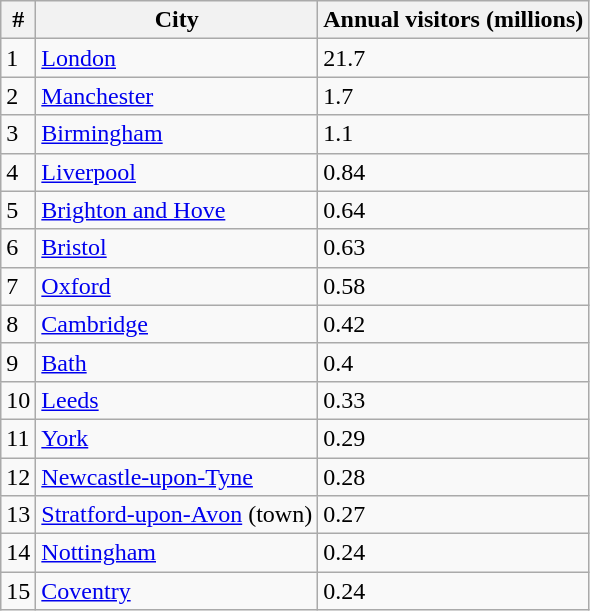<table class="wikitable">
<tr>
<th>#</th>
<th>City</th>
<th>Annual visitors (millions)</th>
</tr>
<tr>
<td>1</td>
<td><a href='#'>London</a></td>
<td>21.7</td>
</tr>
<tr>
<td>2</td>
<td><a href='#'>Manchester</a></td>
<td>1.7</td>
</tr>
<tr>
<td>3</td>
<td><a href='#'>Birmingham</a></td>
<td>1.1</td>
</tr>
<tr>
<td>4</td>
<td><a href='#'>Liverpool</a></td>
<td>0.84</td>
</tr>
<tr>
<td>5</td>
<td><a href='#'>Brighton and Hove</a></td>
<td>0.64</td>
</tr>
<tr>
<td>6</td>
<td><a href='#'>Bristol</a></td>
<td>0.63</td>
</tr>
<tr>
<td>7</td>
<td><a href='#'>Oxford</a></td>
<td>0.58</td>
</tr>
<tr>
<td>8</td>
<td><a href='#'>Cambridge</a></td>
<td>0.42</td>
</tr>
<tr>
<td>9</td>
<td><a href='#'>Bath</a></td>
<td>0.4</td>
</tr>
<tr>
<td>10</td>
<td><a href='#'>Leeds</a></td>
<td>0.33</td>
</tr>
<tr>
<td>11</td>
<td><a href='#'>York</a></td>
<td>0.29</td>
</tr>
<tr>
<td>12</td>
<td><a href='#'>Newcastle-upon-Tyne</a></td>
<td>0.28</td>
</tr>
<tr>
<td>13</td>
<td><a href='#'>Stratford-upon-Avon</a> (town)</td>
<td>0.27</td>
</tr>
<tr>
<td>14</td>
<td><a href='#'>Nottingham</a></td>
<td>0.24</td>
</tr>
<tr>
<td>15</td>
<td><a href='#'>Coventry</a></td>
<td>0.24</td>
</tr>
</table>
